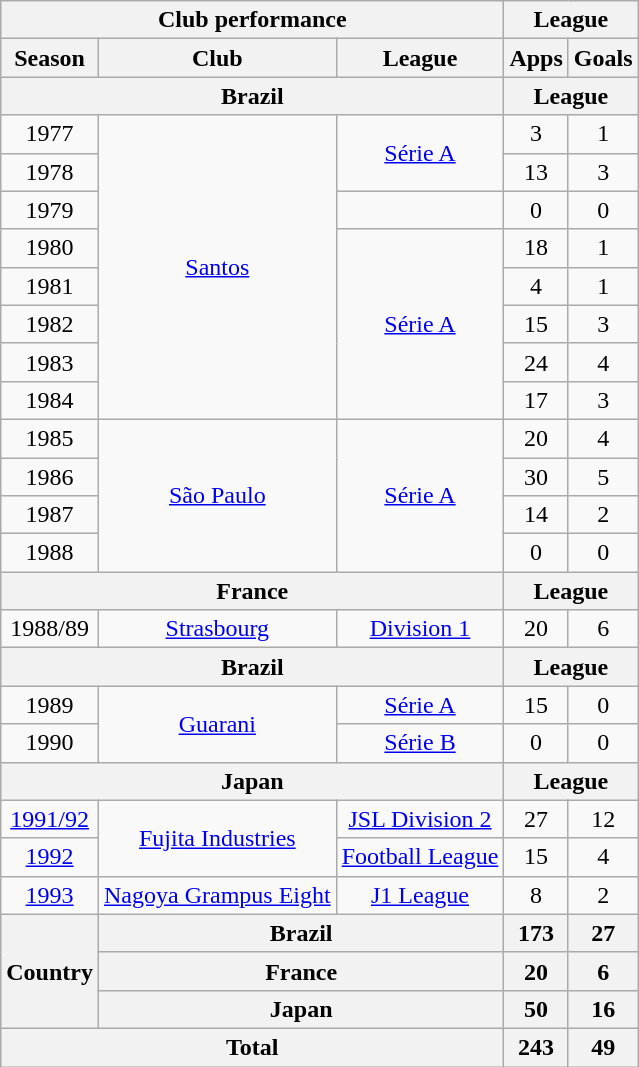<table class="wikitable" style="text-align:center;">
<tr>
<th colspan=3>Club performance</th>
<th colspan=2>League</th>
</tr>
<tr>
<th>Season</th>
<th>Club</th>
<th>League</th>
<th>Apps</th>
<th>Goals</th>
</tr>
<tr>
<th colspan=3>Brazil</th>
<th colspan=2>League</th>
</tr>
<tr>
<td>1977</td>
<td rowspan="8"><a href='#'>Santos</a></td>
<td rowspan="2"><a href='#'>Série A</a></td>
<td>3</td>
<td>1</td>
</tr>
<tr>
<td>1978</td>
<td>13</td>
<td>3</td>
</tr>
<tr>
<td>1979</td>
<td></td>
<td>0</td>
<td>0</td>
</tr>
<tr>
<td>1980</td>
<td rowspan="5"><a href='#'>Série A</a></td>
<td>18</td>
<td>1</td>
</tr>
<tr>
<td>1981</td>
<td>4</td>
<td>1</td>
</tr>
<tr>
<td>1982</td>
<td>15</td>
<td>3</td>
</tr>
<tr>
<td>1983</td>
<td>24</td>
<td>4</td>
</tr>
<tr>
<td>1984</td>
<td>17</td>
<td>3</td>
</tr>
<tr>
<td>1985</td>
<td rowspan="4"><a href='#'>São Paulo</a></td>
<td rowspan="4"><a href='#'>Série A</a></td>
<td>20</td>
<td>4</td>
</tr>
<tr>
<td>1986</td>
<td>30</td>
<td>5</td>
</tr>
<tr>
<td>1987</td>
<td>14</td>
<td>2</td>
</tr>
<tr>
<td>1988</td>
<td>0</td>
<td>0</td>
</tr>
<tr>
<th colspan=3>France</th>
<th colspan=2>League</th>
</tr>
<tr>
<td>1988/89</td>
<td><a href='#'>Strasbourg</a></td>
<td><a href='#'>Division 1</a></td>
<td>20</td>
<td>6</td>
</tr>
<tr>
<th colspan=3>Brazil</th>
<th colspan=2>League</th>
</tr>
<tr>
<td>1989</td>
<td rowspan="2"><a href='#'>Guarani</a></td>
<td><a href='#'>Série A</a></td>
<td>15</td>
<td>0</td>
</tr>
<tr>
<td>1990</td>
<td><a href='#'>Série B</a></td>
<td>0</td>
<td>0</td>
</tr>
<tr>
<th colspan=3>Japan</th>
<th colspan=2>League</th>
</tr>
<tr>
<td><a href='#'>1991/92</a></td>
<td rowspan="2"><a href='#'>Fujita Industries</a></td>
<td><a href='#'>JSL Division 2</a></td>
<td>27</td>
<td>12</td>
</tr>
<tr>
<td><a href='#'>1992</a></td>
<td><a href='#'>Football League</a></td>
<td>15</td>
<td>4</td>
</tr>
<tr>
<td><a href='#'>1993</a></td>
<td><a href='#'>Nagoya Grampus Eight</a></td>
<td><a href='#'>J1 League</a></td>
<td>8</td>
<td>2</td>
</tr>
<tr>
<th rowspan=3>Country</th>
<th colspan=2>Brazil</th>
<th>173</th>
<th>27</th>
</tr>
<tr>
<th colspan=2>France</th>
<th>20</th>
<th>6</th>
</tr>
<tr>
<th colspan=2>Japan</th>
<th>50</th>
<th>16</th>
</tr>
<tr>
<th colspan=3>Total</th>
<th>243</th>
<th>49</th>
</tr>
</table>
